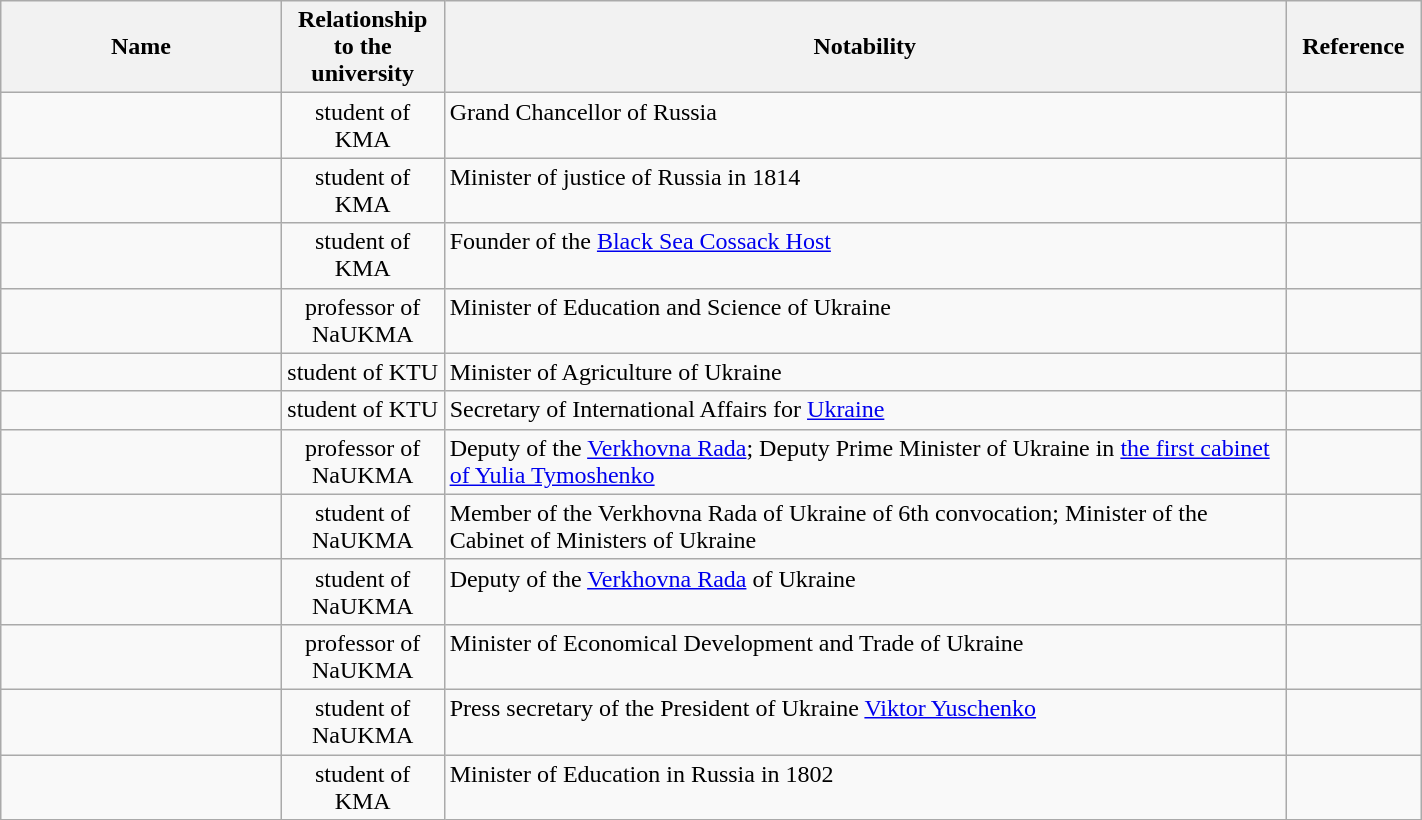<table class="wikitable sortable" style="width:75%">
<tr>
<th width="15%">Name</th>
<th width="5%">Relationship to the university</th>
<th width="45%">Notability</th>
<th width="5%" class="unsortable">Reference</th>
</tr>
<tr valign="top">
<td></td>
<td align="center">student of KMA</td>
<td>Grand Chancellor of Russia</td>
<td align="center"></td>
</tr>
<tr valign="top">
<td></td>
<td align="center">student of KMA</td>
<td>Minister of justice of Russia in 1814</td>
<td align="center"></td>
</tr>
<tr valign="top">
<td></td>
<td align="center">student of KMA</td>
<td>Founder of the <a href='#'>Black Sea Cossack Host</a></td>
<td align="center"></td>
</tr>
<tr valign="top">
<td></td>
<td align="center">professor of NaUKMA</td>
<td>Minister of Education and Science of Ukraine</td>
<td align="center"></td>
</tr>
<tr valign="top">
<td></td>
<td align="center">student of KTU</td>
<td>Minister of Agriculture of Ukraine</td>
<td align="center"></td>
</tr>
<tr valign="top">
<td></td>
<td align="center">student of KTU</td>
<td>Secretary of International Affairs for <a href='#'>Ukraine</a></td>
<td align="center"></td>
</tr>
<tr valign="top">
<td></td>
<td align="center">professor of NaUKMA</td>
<td>Deputy of the <a href='#'>Verkhovna Rada</a>; Deputy Prime Minister of Ukraine in <a href='#'>the first cabinet of Yulia Tymoshenko</a></td>
<td align="center"></td>
</tr>
<tr valign="top">
<td></td>
<td align="center">student of NaUKMA</td>
<td>Member of the Verkhovna Rada of Ukraine of 6th convocation; Minister of the Cabinet of Ministers of Ukraine</td>
<td align="center"></td>
</tr>
<tr valign="top">
<td></td>
<td align="center">student of NaUKMA</td>
<td>Deputy of the <a href='#'>Verkhovna Rada</a> of Ukraine</td>
<td align="center"></td>
</tr>
<tr valign="top">
<td></td>
<td align="center">professor of NaUKMA</td>
<td>Minister of Economical Development and Trade of Ukraine</td>
<td align="center"></td>
</tr>
<tr valign="top">
<td></td>
<td align="center">student of NaUKMA</td>
<td>Press secretary of the President of Ukraine <a href='#'>Viktor Yuschenko</a></td>
<td align="center"></td>
</tr>
<tr valign="top">
<td></td>
<td align="center">student of KMA</td>
<td>Minister of Education in Russia in 1802</td>
<td align="center"></td>
</tr>
</table>
